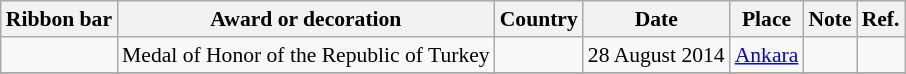<table class="wikitable sortable" style="font-size: 90%;">
<tr>
<th class="unsortable">Ribbon bar</th>
<th>Award or decoration</th>
<th>Country</th>
<th>Date</th>
<th>Place</th>
<th class="unsortable">Note</th>
<th class="unsortable">Ref.</th>
</tr>
<tr>
<td></td>
<td>Medal of Honor of the Republic of Turkey</td>
<td></td>
<td align=center> 28 August 2014</td>
<td><a href='#'>Ankara</a></td>
<td></td>
<td></td>
</tr>
<tr>
</tr>
</table>
